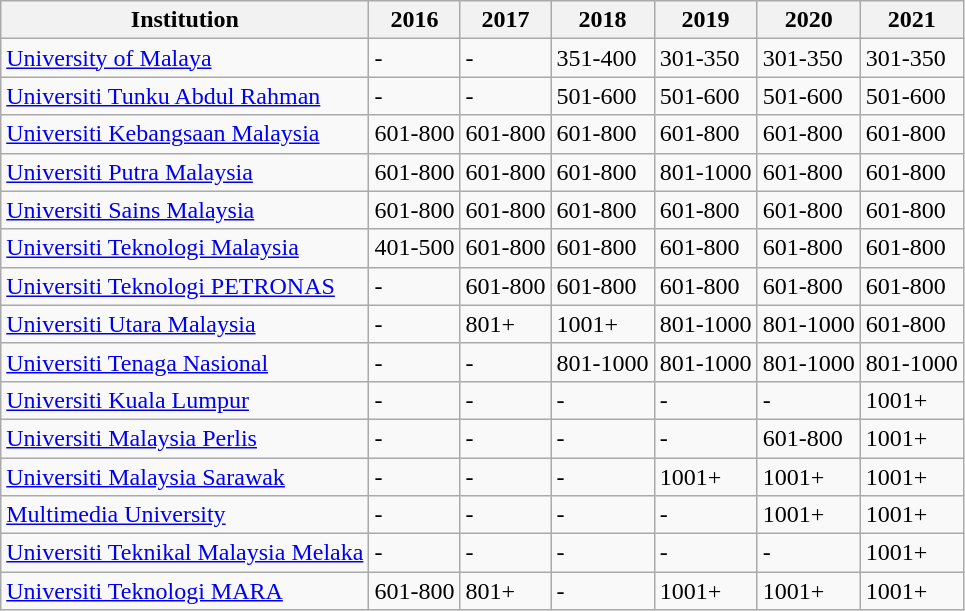<table class="sortable wikitable" border="1">
<tr>
<th>Institution</th>
<th>2016</th>
<th>2017</th>
<th>2018</th>
<th>2019</th>
<th>2020</th>
<th>2021</th>
</tr>
<tr>
<td><a href='#'>University of Malaya</a></td>
<td>-</td>
<td>-</td>
<td>351-400</td>
<td>301-350</td>
<td>301-350</td>
<td>301-350</td>
</tr>
<tr>
<td><a href='#'>Universiti Tunku Abdul Rahman</a></td>
<td>-</td>
<td>-</td>
<td>501-600</td>
<td>501-600</td>
<td>501-600</td>
<td>501-600</td>
</tr>
<tr>
<td><a href='#'>Universiti Kebangsaan Malaysia</a></td>
<td>601-800</td>
<td>601-800</td>
<td>601-800</td>
<td>601-800</td>
<td>601-800</td>
<td>601-800</td>
</tr>
<tr>
<td><a href='#'>Universiti Putra Malaysia</a></td>
<td>601-800</td>
<td>601-800</td>
<td>601-800</td>
<td>801-1000</td>
<td>601-800</td>
<td>601-800</td>
</tr>
<tr>
<td><a href='#'>Universiti Sains Malaysia</a></td>
<td>601-800</td>
<td>601-800</td>
<td>601-800</td>
<td>601-800</td>
<td>601-800</td>
<td>601-800</td>
</tr>
<tr>
<td><a href='#'>Universiti Teknologi Malaysia</a></td>
<td>401-500</td>
<td>601-800</td>
<td>601-800</td>
<td>601-800</td>
<td>601-800</td>
<td>601-800</td>
</tr>
<tr>
<td><a href='#'>Universiti Teknologi PETRONAS</a></td>
<td>-</td>
<td>601-800</td>
<td>601-800</td>
<td>601-800</td>
<td>601-800</td>
<td>601-800</td>
</tr>
<tr>
<td><a href='#'>Universiti Utara Malaysia</a></td>
<td>-</td>
<td>801+</td>
<td>1001+</td>
<td>801-1000</td>
<td>801-1000</td>
<td>601-800</td>
</tr>
<tr>
<td><a href='#'>Universiti Tenaga Nasional</a></td>
<td>-</td>
<td>-</td>
<td>801-1000</td>
<td>801-1000</td>
<td>801-1000</td>
<td>801-1000</td>
</tr>
<tr>
<td><a href='#'>Universiti Kuala Lumpur</a></td>
<td>-</td>
<td>-</td>
<td>-</td>
<td>-</td>
<td>-</td>
<td>1001+</td>
</tr>
<tr>
<td><a href='#'>Universiti Malaysia Perlis</a></td>
<td>-</td>
<td>-</td>
<td>-</td>
<td>-</td>
<td>601-800</td>
<td>1001+</td>
</tr>
<tr>
<td><a href='#'>Universiti Malaysia Sarawak</a></td>
<td>-</td>
<td>-</td>
<td>-</td>
<td>1001+</td>
<td>1001+</td>
<td>1001+</td>
</tr>
<tr>
<td><a href='#'>Multimedia University</a></td>
<td>-</td>
<td>-</td>
<td>-</td>
<td>-</td>
<td>1001+</td>
<td>1001+</td>
</tr>
<tr>
<td><a href='#'>Universiti Teknikal Malaysia Melaka</a></td>
<td>-</td>
<td>-</td>
<td>-</td>
<td>-</td>
<td>-</td>
<td>1001+</td>
</tr>
<tr>
<td><a href='#'>Universiti Teknologi MARA</a></td>
<td>601-800</td>
<td>801+</td>
<td>-</td>
<td>1001+</td>
<td>1001+</td>
<td>1001+</td>
</tr>
</table>
